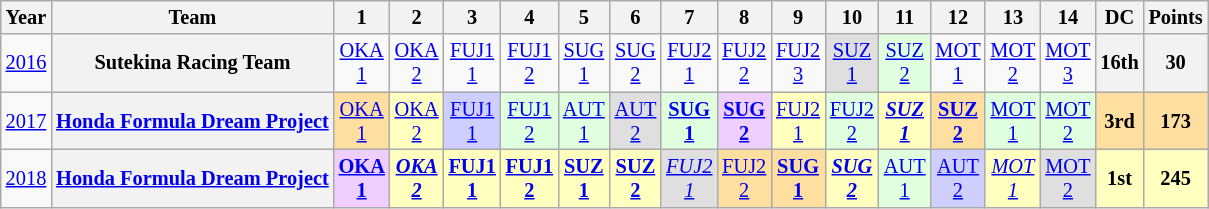<table class="wikitable" style="text-align:center; font-size:85%">
<tr>
<th>Year</th>
<th>Team</th>
<th>1</th>
<th>2</th>
<th>3</th>
<th>4</th>
<th>5</th>
<th>6</th>
<th>7</th>
<th>8</th>
<th>9</th>
<th>10</th>
<th>11</th>
<th>12</th>
<th>13</th>
<th>14</th>
<th>DC</th>
<th>Points</th>
</tr>
<tr>
<td><a href='#'>2016</a></td>
<th nowrap>Sutekina Racing Team</th>
<td><a href='#'>OKA<br>1</a></td>
<td><a href='#'>OKA<br>2</a></td>
<td><a href='#'>FUJ1<br>1</a></td>
<td><a href='#'>FUJ1<br>2</a></td>
<td><a href='#'>SUG<br>1</a></td>
<td><a href='#'>SUG<br>2</a></td>
<td><a href='#'>FUJ2<br>1</a></td>
<td><a href='#'>FUJ2<br>2</a></td>
<td><a href='#'>FUJ2<br>3</a></td>
<td style="background:#DFDFDF;"><a href='#'>SUZ<br>1</a><br></td>
<td style="background:#DFFFDF;"><a href='#'>SUZ<br>2</a><br></td>
<td><a href='#'>MOT<br>1</a></td>
<td><a href='#'>MOT<br>2</a></td>
<td><a href='#'>MOT<br>3</a></td>
<th>16th</th>
<th>30</th>
</tr>
<tr>
<td><a href='#'>2017</a></td>
<th nowrap><a href='#'>Honda Formula Dream Project</a></th>
<td style="background:#FFDF9F;"><a href='#'>OKA<br>1</a><br></td>
<td style="background:#FFFFBF;"><a href='#'>OKA<br>2</a><br></td>
<td style="background:#CFCFFF;"><a href='#'>FUJ1<br>1</a><br></td>
<td style="background:#DFFFDF;"><a href='#'>FUJ1<br>2</a><br></td>
<td style="background:#DFFFDF;"><a href='#'>AUT<br>1</a><br></td>
<td style="background:#DFDFDF;"><a href='#'>AUT<br>2</a><br></td>
<td style="background:#DFFFDF;"><strong><a href='#'>SUG<br>1</a></strong><br></td>
<td style="background:#EFCFFF;"><strong><a href='#'>SUG<br>2</a></strong><br></td>
<td style="background:#FFFFBF;"><a href='#'>FUJ2<br>1</a><br></td>
<td style="background:#DFFFDF;"><a href='#'>FUJ2<br>2</a><br></td>
<td style="background:#FFFFBF;"><strong><em><a href='#'>SUZ<br>1</a></em></strong><br></td>
<td style="background:#FFDF9F;"><strong><a href='#'>SUZ<br>2</a></strong><br></td>
<td style="background:#DFFFDF;"><a href='#'>MOT<br>1</a><br></td>
<td style="background:#DFFFDF;"><a href='#'>MOT<br>2</a><br></td>
<th style="background:#FFDF9F;">3rd</th>
<th style="background:#FFDF9F;">173</th>
</tr>
<tr>
<td><a href='#'>2018</a></td>
<th nowrap><a href='#'>Honda Formula Dream Project</a></th>
<td style="background:#EFCFFF;"><strong><a href='#'>OKA<br>1</a></strong><br></td>
<td style="background:#FFFFBF;"><strong><em><a href='#'>OKA<br>2</a></em></strong><br></td>
<td style="background:#FFFFBF;"><strong><a href='#'>FUJ1<br>1</a></strong><br></td>
<td style="background:#FFFFBF;"><strong><a href='#'>FUJ1<br>2</a></strong><br></td>
<td style="background:#FFFFBF;"><strong><a href='#'>SUZ<br>1</a></strong><br></td>
<td style="background:#FFFFBF;"><strong><a href='#'>SUZ<br>2</a></strong><br></td>
<td style="background:#DFDFDF;"><em><a href='#'>FUJ2<br>1</a></em><br></td>
<td style="background:#FFDF9F;"><a href='#'>FUJ2<br>2</a><br></td>
<td style="background:#FFDF9F;"><strong><a href='#'>SUG<br>1</a></strong><br></td>
<td style="background:#FFFFBF;"><strong><em><a href='#'>SUG<br>2</a></em></strong><br></td>
<td style="background:#DFFFDF;"><a href='#'>AUT<br>1</a><br></td>
<td style="background:#CFCFFF;"><a href='#'>AUT<br>2</a><br></td>
<td style="background:#FFFFBF;"><em><a href='#'>MOT<br>1</a></em><br></td>
<td style="background:#DFDFDF;"><a href='#'>MOT<br>2</a><br></td>
<th style="background:#FFFFBF;">1st</th>
<th style="background:#FFFFBF;">245</th>
</tr>
</table>
